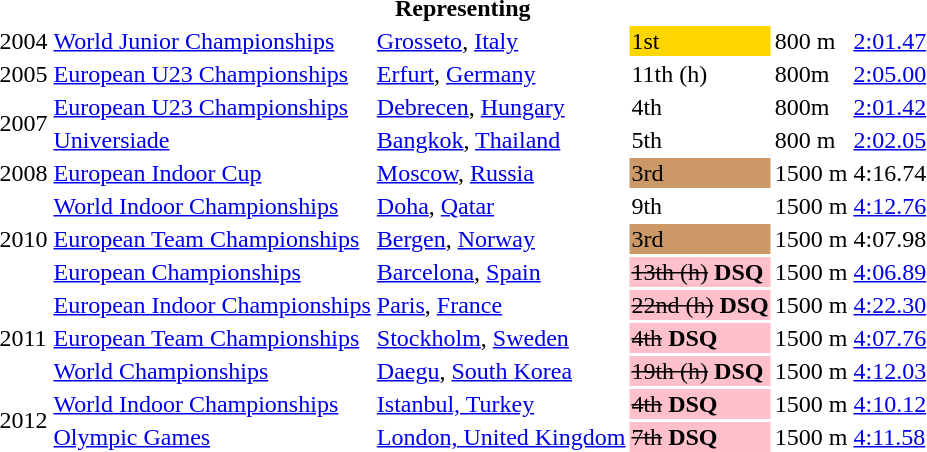<table>
<tr>
<th colspan="6">Representing </th>
</tr>
<tr>
<td>2004</td>
<td><a href='#'>World Junior Championships</a></td>
<td><a href='#'>Grosseto</a>, <a href='#'>Italy</a></td>
<td bgcolor="gold">1st</td>
<td>800 m</td>
<td><a href='#'>2:01.47</a></td>
</tr>
<tr>
<td>2005</td>
<td><a href='#'>European U23 Championships</a></td>
<td><a href='#'>Erfurt</a>, <a href='#'>Germany</a></td>
<td>11th (h)</td>
<td>800m</td>
<td><a href='#'>2:05.00</a></td>
</tr>
<tr>
<td rowspan=2>2007</td>
<td><a href='#'>European U23 Championships</a></td>
<td><a href='#'>Debrecen</a>, <a href='#'>Hungary</a></td>
<td>4th</td>
<td>800m</td>
<td><a href='#'>2:01.42</a></td>
</tr>
<tr>
<td><a href='#'>Universiade</a></td>
<td><a href='#'>Bangkok</a>, <a href='#'>Thailand</a></td>
<td>5th</td>
<td>800 m</td>
<td><a href='#'>2:02.05</a></td>
</tr>
<tr>
<td>2008</td>
<td><a href='#'>European Indoor Cup</a></td>
<td><a href='#'>Moscow</a>, <a href='#'>Russia</a></td>
<td bgcolor="CC9966">3rd</td>
<td>1500 m</td>
<td>4:16.74</td>
</tr>
<tr>
<td rowspan=3>2010</td>
<td><a href='#'>World Indoor Championships</a></td>
<td><a href='#'>Doha</a>, <a href='#'>Qatar</a></td>
<td>9th</td>
<td>1500 m</td>
<td><a href='#'>4:12.76</a></td>
</tr>
<tr>
<td><a href='#'>European Team Championships</a></td>
<td><a href='#'>Bergen</a>, <a href='#'>Norway</a></td>
<td bgcolor="CC9966">3rd</td>
<td>1500 m</td>
<td>4:07.98</td>
</tr>
<tr>
<td><a href='#'>European Championships</a></td>
<td><a href='#'>Barcelona</a>, <a href='#'>Spain</a></td>
<td bgcolor="pink"><s>13th (h)</s> <strong>DSQ</strong></td>
<td>1500 m</td>
<td><a href='#'>4:06.89</a></td>
</tr>
<tr>
<td rowspan=3>2011</td>
<td><a href='#'>European Indoor Championships</a></td>
<td><a href='#'>Paris</a>, <a href='#'>France</a></td>
<td bgcolor="pink"><s>22nd (h)</s> <strong>DSQ</strong></td>
<td>1500 m</td>
<td><a href='#'>4:22.30</a></td>
</tr>
<tr>
<td><a href='#'>European Team Championships</a></td>
<td><a href='#'>Stockholm</a>, <a href='#'>Sweden</a></td>
<td bgcolor="pink"><s>4th</s> <strong>DSQ</strong></td>
<td>1500 m</td>
<td><a href='#'>4:07.76</a></td>
</tr>
<tr>
<td><a href='#'>World Championships</a></td>
<td><a href='#'>Daegu</a>, <a href='#'>South Korea</a></td>
<td bgcolor="pink"><s>19th (h)</s> <strong>DSQ</strong></td>
<td>1500 m</td>
<td><a href='#'>4:12.03</a></td>
</tr>
<tr>
<td rowspan=2>2012</td>
<td><a href='#'>World Indoor Championships</a></td>
<td><a href='#'>Istanbul, Turkey</a></td>
<td bgcolor="pink"><s>4th</s> <strong>DSQ</strong></td>
<td>1500 m</td>
<td><a href='#'>4:10.12</a></td>
</tr>
<tr>
<td><a href='#'>Olympic Games</a></td>
<td><a href='#'>London, United Kingdom</a></td>
<td bgcolor="pink"><s>7th</s> <strong>DSQ</strong></td>
<td>1500 m</td>
<td><a href='#'>4:11.58</a></td>
</tr>
</table>
